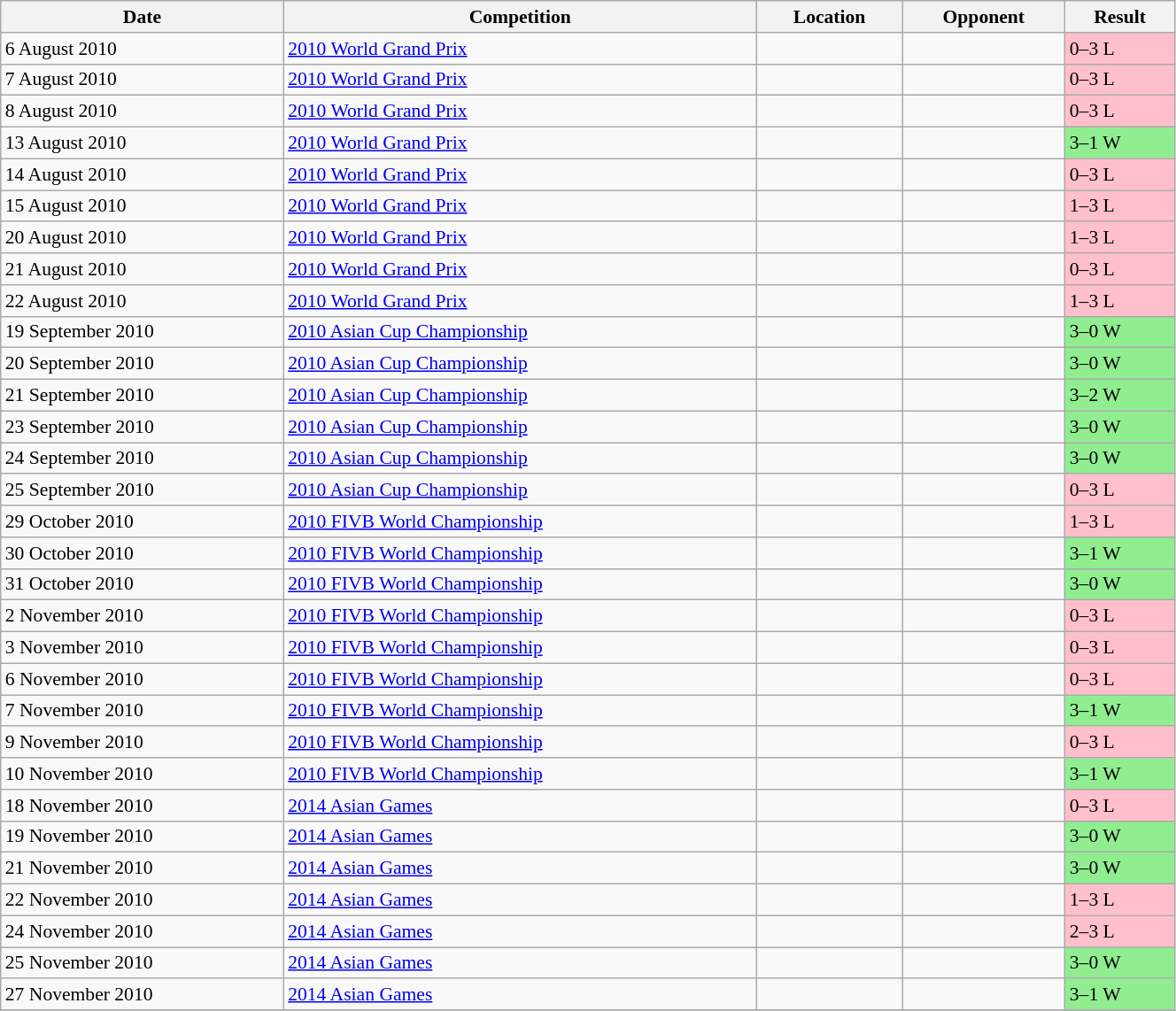<table class="wikitable" style="font-size:90%; width:70%;">
<tr>
<th>Date</th>
<th>Competition</th>
<th>Location</th>
<th>Opponent</th>
<th>Result</th>
</tr>
<tr>
<td>6 August 2010</td>
<td><a href='#'>2010 World Grand Prix</a></td>
<td></td>
<td></td>
<td bgcolor="pink">0–3 L</td>
</tr>
<tr>
<td>7 August 2010</td>
<td><a href='#'>2010 World Grand Prix</a></td>
<td></td>
<td></td>
<td bgcolor="pink">0–3 L</td>
</tr>
<tr>
<td>8 August 2010</td>
<td><a href='#'>2010 World Grand Prix</a></td>
<td></td>
<td></td>
<td bgcolor="pink">0–3 L</td>
</tr>
<tr>
<td>13 August 2010</td>
<td><a href='#'>2010 World Grand Prix</a></td>
<td></td>
<td></td>
<td bgcolor="lightgreen">3–1 W</td>
</tr>
<tr>
<td>14 August 2010</td>
<td><a href='#'>2010 World Grand Prix</a></td>
<td></td>
<td></td>
<td bgcolor="pink">0–3 L</td>
</tr>
<tr>
<td>15 August 2010</td>
<td><a href='#'>2010 World Grand Prix</a></td>
<td></td>
<td></td>
<td bgcolor="pink">1–3 L</td>
</tr>
<tr>
<td>20 August 2010</td>
<td><a href='#'>2010 World Grand Prix</a></td>
<td></td>
<td></td>
<td bgcolor="pink">1–3 L</td>
</tr>
<tr>
<td>21 August 2010</td>
<td><a href='#'>2010 World Grand Prix</a></td>
<td></td>
<td></td>
<td bgcolor="pink">0–3 L</td>
</tr>
<tr>
<td>22 August 2010</td>
<td><a href='#'>2010 World Grand Prix</a></td>
<td></td>
<td></td>
<td bgcolor="pink">1–3 L</td>
</tr>
<tr>
<td>19 September 2010</td>
<td><a href='#'>2010 Asian Cup Championship</a></td>
<td></td>
<td></td>
<td bgcolor="lightgreen">3–0 W</td>
</tr>
<tr>
<td>20 September 2010</td>
<td><a href='#'>2010 Asian Cup Championship</a></td>
<td></td>
<td></td>
<td bgcolor="lightgreen">3–0 W</td>
</tr>
<tr>
<td>21 September 2010</td>
<td><a href='#'>2010 Asian Cup Championship</a></td>
<td></td>
<td></td>
<td bgcolor="lightgreen">3–2 W</td>
</tr>
<tr>
<td>23 September 2010</td>
<td><a href='#'>2010 Asian Cup Championship</a></td>
<td></td>
<td></td>
<td bgcolor="lightgreen">3–0 W</td>
</tr>
<tr>
<td>24 September 2010</td>
<td><a href='#'>2010 Asian Cup Championship</a></td>
<td></td>
<td></td>
<td bgcolor="lightgreen">3–0 W</td>
</tr>
<tr>
<td>25 September 2010</td>
<td><a href='#'>2010 Asian Cup Championship</a></td>
<td></td>
<td></td>
<td bgcolor="pink">0–3 L</td>
</tr>
<tr>
<td>29 October 2010</td>
<td><a href='#'>2010 FIVB World Championship</a></td>
<td></td>
<td></td>
<td bgcolor="pink">1–3 L</td>
</tr>
<tr>
<td>30 October 2010</td>
<td><a href='#'>2010 FIVB World Championship</a></td>
<td></td>
<td></td>
<td bgcolor="lightgreen">3–1 W</td>
</tr>
<tr>
<td>31 October 2010</td>
<td><a href='#'>2010 FIVB World Championship</a></td>
<td></td>
<td></td>
<td bgcolor="lightgreen">3–0 W</td>
</tr>
<tr>
<td>2 November 2010</td>
<td><a href='#'>2010 FIVB World Championship</a></td>
<td></td>
<td></td>
<td bgcolor="pink">0–3 L</td>
</tr>
<tr>
<td>3 November 2010</td>
<td><a href='#'>2010 FIVB World Championship</a></td>
<td></td>
<td></td>
<td bgcolor="pink">0–3 L</td>
</tr>
<tr>
<td>6 November 2010</td>
<td><a href='#'>2010 FIVB World Championship</a></td>
<td></td>
<td></td>
<td bgcolor="pink">0–3 L</td>
</tr>
<tr>
<td>7 November 2010</td>
<td><a href='#'>2010 FIVB World Championship</a></td>
<td></td>
<td></td>
<td bgcolor="lightgreen">3–1 W</td>
</tr>
<tr>
<td>9 November 2010</td>
<td><a href='#'>2010 FIVB World Championship</a></td>
<td></td>
<td></td>
<td bgcolor="pink">0–3 L</td>
</tr>
<tr>
<td>10 November 2010</td>
<td><a href='#'>2010 FIVB World Championship</a></td>
<td></td>
<td></td>
<td bgcolor="lightgreen">3–1 W</td>
</tr>
<tr>
<td>18 November 2010</td>
<td><a href='#'>2014 Asian Games</a></td>
<td></td>
<td></td>
<td bgcolor="pink">0–3 L</td>
</tr>
<tr>
<td>19 November 2010</td>
<td><a href='#'>2014 Asian Games</a></td>
<td></td>
<td></td>
<td bgcolor="lightgreen">3–0 W</td>
</tr>
<tr>
<td>21 November 2010</td>
<td><a href='#'>2014 Asian Games</a></td>
<td></td>
<td></td>
<td bgcolor="lightgreen">3–0 W</td>
</tr>
<tr>
<td>22 November 2010</td>
<td><a href='#'>2014 Asian Games</a></td>
<td></td>
<td></td>
<td bgcolor="pink">1–3 L</td>
</tr>
<tr>
<td>24 November 2010</td>
<td><a href='#'>2014 Asian Games</a></td>
<td></td>
<td></td>
<td bgcolor="pink">2–3 L</td>
</tr>
<tr>
<td>25 November 2010</td>
<td><a href='#'>2014 Asian Games</a></td>
<td></td>
<td></td>
<td bgcolor="lightgreen">3–0 W</td>
</tr>
<tr>
<td>27 November 2010</td>
<td><a href='#'>2014 Asian Games</a></td>
<td></td>
<td></td>
<td bgcolor="lightgreen">3–1 W</td>
</tr>
<tr>
</tr>
</table>
